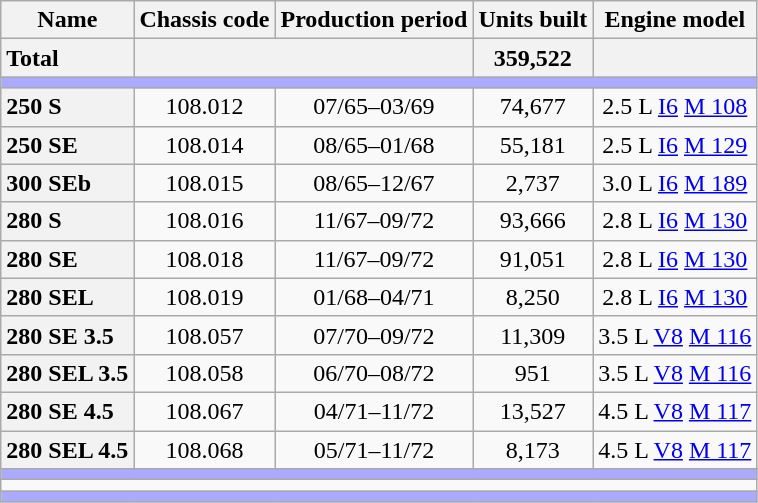<table class="wikitable collapsible" style="text-align:center">
<tr>
<th>Name</th>
<th>Chassis code</th>
<th>Production period</th>
<th>Units built</th>
<th>Engine model</th>
</tr>
<tr>
<th style="text-align:left">Total</th>
<th colspan="2"></th>
<th>359,522</th>
<th></th>
</tr>
<tr>
<th colspan="5" style="background:#AAF"></th>
</tr>
<tr>
<th style="text-align:left">250 S</th>
<td>108.012</td>
<td>07/65–03/69</td>
<td>74,677</td>
<td>2.5 L <a href='#'>I6</a> <a href='#'>M 108</a></td>
</tr>
<tr>
<th style="text-align:left">250 SE</th>
<td>108.014</td>
<td>08/65–01/68</td>
<td>55,181</td>
<td>2.5 L <a href='#'>I6</a> <a href='#'>M 129</a></td>
</tr>
<tr>
<th style="text-align:left">300 SEb</th>
<td>108.015</td>
<td>08/65–12/67</td>
<td>2,737</td>
<td>3.0 L <a href='#'>I6</a> <a href='#'>M 189</a></td>
</tr>
<tr>
<th style="text-align:left">280 S</th>
<td>108.016</td>
<td>11/67–09/72</td>
<td>93,666</td>
<td>2.8 L <a href='#'>I6</a> <a href='#'>M 130</a></td>
</tr>
<tr>
<th style="text-align:left">280 SE</th>
<td>108.018</td>
<td>11/67–09/72</td>
<td>91,051</td>
<td>2.8 L <a href='#'>I6</a> <a href='#'>M 130</a></td>
</tr>
<tr>
<th style="text-align:left">280 SEL</th>
<td>108.019</td>
<td>01/68–04/71</td>
<td>8,250</td>
<td>2.8 L <a href='#'>I6</a> <a href='#'>M 130</a></td>
</tr>
<tr>
<th style="text-align:left">280 SE 3.5</th>
<td>108.057</td>
<td>07/70–09/72</td>
<td>11,309</td>
<td>3.5 L <a href='#'>V8</a> <a href='#'>M 116</a></td>
</tr>
<tr>
<th style="text-align:left">280 SEL 3.5</th>
<td>108.058</td>
<td>06/70–08/72</td>
<td>951</td>
<td>3.5 L <a href='#'>V8</a> <a href='#'>M 116</a></td>
</tr>
<tr>
<th style="text-align:left">280 SE 4.5</th>
<td>108.067</td>
<td>04/71–11/72</td>
<td>13,527</td>
<td>4.5 L <a href='#'>V8</a> <a href='#'>M 117</a></td>
</tr>
<tr>
<th style="text-align:left">280 SEL 4.5</th>
<td>108.068</td>
<td>05/71–11/72</td>
<td>8,173</td>
<td>4.5 L <a href='#'>V8</a> <a href='#'>M 117</a></td>
</tr>
<tr>
<th colspan="5" style="background:#AAF"></th>
</tr>
<tr>
<td colspan="5"></td>
</tr>
<tr>
<th colspan="5" style="background:#AAF"></th>
</tr>
</table>
